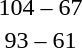<table style="text-align:center;">
<tr>
<th width=200></th>
<th width=100></th>
<th width=200></th>
<th></th>
</tr>
<tr>
<td align=right><strong></strong></td>
<td>104 – 67</td>
<td align=left></td>
</tr>
<tr>
<td align=right><strong></strong></td>
<td>93 – 61</td>
<td align=left></td>
</tr>
</table>
